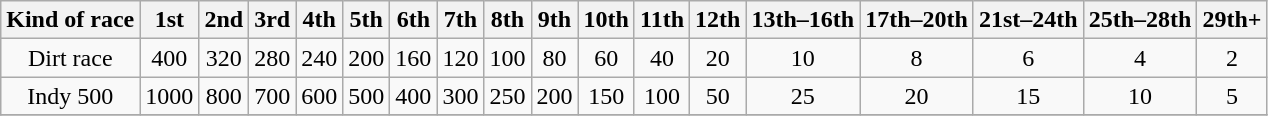<table class="wikitable" style="text-align:center">
<tr>
<th>Kind of race</th>
<th>1st</th>
<th>2nd</th>
<th>3rd</th>
<th>4th</th>
<th>5th</th>
<th>6th</th>
<th>7th</th>
<th>8th</th>
<th>9th</th>
<th>10th</th>
<th>11th</th>
<th>12th</th>
<th>13th–16th</th>
<th>17th–20th</th>
<th>21st–24th</th>
<th>25th–28th</th>
<th>29th+</th>
</tr>
<tr>
<td>Dirt race</td>
<td>400</td>
<td>320</td>
<td>280</td>
<td>240</td>
<td>200</td>
<td>160</td>
<td>120</td>
<td>100</td>
<td>80</td>
<td>60</td>
<td>40</td>
<td>20</td>
<td>10</td>
<td>8</td>
<td>6</td>
<td>4</td>
<td>2</td>
</tr>
<tr>
<td>Indy 500</td>
<td>1000</td>
<td>800</td>
<td>700</td>
<td>600</td>
<td>500</td>
<td>400</td>
<td>300</td>
<td>250</td>
<td>200</td>
<td>150</td>
<td>100</td>
<td>50</td>
<td>25</td>
<td>20</td>
<td>15</td>
<td>10</td>
<td>5</td>
</tr>
<tr>
</tr>
</table>
